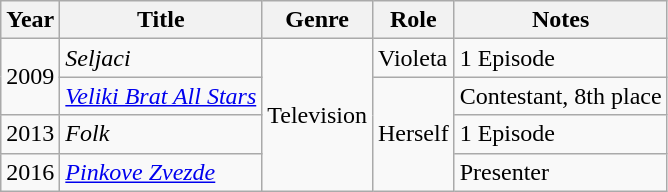<table class="wikitable">
<tr>
<th>Year</th>
<th>Title</th>
<th>Genre</th>
<th>Role</th>
<th>Notes</th>
</tr>
<tr>
<td rowspan="2">2009</td>
<td><em>Seljaci</em></td>
<td rowspan="4">Television</td>
<td>Violeta</td>
<td>1 Episode</td>
</tr>
<tr>
<td><em><a href='#'>Veliki Brat All Stars</a></em></td>
<td rowspan="3">Herself</td>
<td>Contestant, 8th place</td>
</tr>
<tr>
<td>2013</td>
<td><em>Folk</em></td>
<td>1 Episode</td>
</tr>
<tr>
<td>2016</td>
<td><em><a href='#'>Pinkove Zvezde</a></em></td>
<td>Presenter</td>
</tr>
</table>
